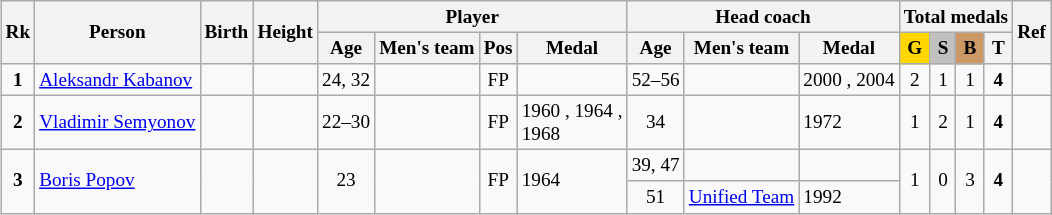<table class="wikitable sortable" style="text-align: center; font-size: 80%; margin-left: 1em;">
<tr>
<th rowspan="2">Rk</th>
<th rowspan="2">Person</th>
<th rowspan="2">Birth</th>
<th rowspan="2">Height</th>
<th colspan="4">Player</th>
<th colspan="3">Head coach</th>
<th colspan="4">Total medals</th>
<th rowspan="2" class="unsortable">Ref</th>
</tr>
<tr>
<th>Age</th>
<th>Men's team</th>
<th>Pos</th>
<th>Medal</th>
<th>Age</th>
<th>Men's team</th>
<th>Medal</th>
<th style="background-color: gold;">G</th>
<th style="background-color: silver;">S</th>
<th style="background-color: #cc9966;">B</th>
<th>T</th>
</tr>
<tr>
<td><strong>1</strong></td>
<td style="text-align: left;" data-sort-value="Kabanov, Aleksandr"><a href='#'>Aleksandr Kabanov</a></td>
<td></td>
<td></td>
<td>24, 32</td>
<td style="text-align: left;"></td>
<td>FP</td>
<td style="text-align: left;"></td>
<td>52–56</td>
<td style="text-align: left;"></td>
<td style="text-align: left;">2000 , 2004 </td>
<td>2</td>
<td>1</td>
<td>1</td>
<td><strong>4</strong></td>
<td><br></td>
</tr>
<tr>
<td><strong>2</strong></td>
<td style="text-align: left;" data-sort-value="Semyonov, Vladimir"><a href='#'>Vladimir Semyonov</a></td>
<td></td>
<td></td>
<td>22–30</td>
<td style="text-align: left;"></td>
<td>FP</td>
<td style="text-align: left;">1960 , 1964 ,<br>1968 </td>
<td>34</td>
<td style="text-align: left;"></td>
<td style="text-align: left;">1972 </td>
<td>1</td>
<td>2</td>
<td>1</td>
<td><strong>4</strong></td>
<td></td>
</tr>
<tr>
<td rowspan="2"><strong>3</strong></td>
<td rowspan="2" style="text-align: left;" data-sort-value="Popov, Boris"><a href='#'>Boris Popov</a></td>
<td rowspan="2"></td>
<td rowspan="2"></td>
<td rowspan="2">23</td>
<td rowspan="2" style="text-align: left;"></td>
<td rowspan="2">FP</td>
<td rowspan="2" style="text-align: left;">1964 </td>
<td>39, 47</td>
<td style="text-align: left;"></td>
<td style="text-align: left;"></td>
<td rowspan="2">1</td>
<td rowspan="2">0</td>
<td rowspan="2">3</td>
<td rowspan="2"><strong>4</strong></td>
<td rowspan="2"><br></td>
</tr>
<tr>
<td>51</td>
<td style="text-align: left;"> <a href='#'>Unified Team</a></td>
<td style="text-align: left;">1992 </td>
</tr>
</table>
